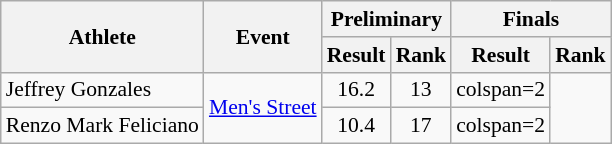<table class=wikitable  style="font-size:90%">
<tr>
<th rowspan=2>Athlete</th>
<th rowspan=2>Event</th>
<th colspan=2>Preliminary</th>
<th colspan=2>Finals</th>
</tr>
<tr>
<th>Result</th>
<th>Rank</th>
<th>Result</th>
<th>Rank</th>
</tr>
<tr>
<td>Jeffrey Gonzales</td>
<td rowspan=2><a href='#'>Men's Street</a></td>
<td align=center>16.2</td>
<td align=center>13</td>
<td>colspan=2</td>
</tr>
<tr>
<td>Renzo Mark Feliciano</td>
<td align=center>10.4</td>
<td align=center>17</td>
<td>colspan=2</td>
</tr>
</table>
